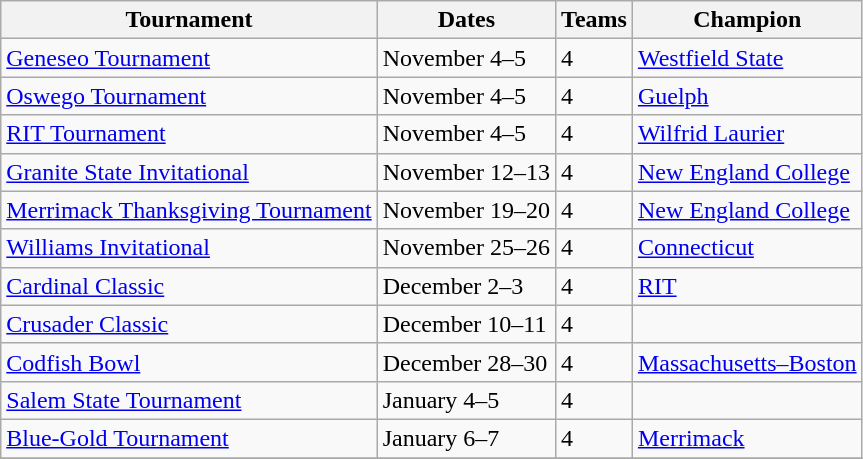<table class="wikitable">
<tr>
<th>Tournament</th>
<th>Dates</th>
<th>Teams</th>
<th>Champion</th>
</tr>
<tr>
<td><a href='#'>Geneseo Tournament</a></td>
<td>November 4–5</td>
<td>4</td>
<td><a href='#'>Westfield State</a></td>
</tr>
<tr>
<td><a href='#'>Oswego Tournament</a></td>
<td>November 4–5</td>
<td>4</td>
<td><a href='#'>Guelph</a></td>
</tr>
<tr>
<td><a href='#'>RIT Tournament</a></td>
<td>November 4–5</td>
<td>4</td>
<td><a href='#'>Wilfrid Laurier</a></td>
</tr>
<tr>
<td><a href='#'>Granite State Invitational</a></td>
<td>November 12–13</td>
<td>4</td>
<td><a href='#'>New England College</a></td>
</tr>
<tr>
<td><a href='#'>Merrimack Thanksgiving Tournament</a></td>
<td>November 19–20</td>
<td>4</td>
<td><a href='#'>New England College</a></td>
</tr>
<tr>
<td><a href='#'>Williams Invitational</a></td>
<td>November 25–26</td>
<td>4</td>
<td><a href='#'>Connecticut</a></td>
</tr>
<tr>
<td><a href='#'>Cardinal Classic</a></td>
<td>December 2–3</td>
<td>4</td>
<td><a href='#'>RIT</a></td>
</tr>
<tr>
<td><a href='#'>Crusader Classic</a></td>
<td>December 10–11</td>
<td>4</td>
<td></td>
</tr>
<tr>
<td><a href='#'>Codfish Bowl</a></td>
<td>December 28–30</td>
<td>4</td>
<td><a href='#'>Massachusetts–Boston</a></td>
</tr>
<tr>
<td><a href='#'>Salem State Tournament</a></td>
<td>January 4–5</td>
<td>4</td>
<td></td>
</tr>
<tr>
<td><a href='#'>Blue-Gold Tournament</a></td>
<td>January 6–7</td>
<td>4</td>
<td><a href='#'>Merrimack</a></td>
</tr>
<tr>
</tr>
</table>
